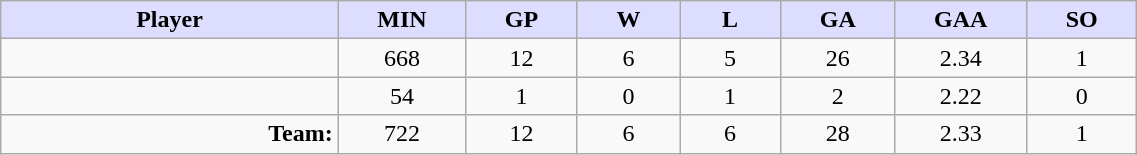<table style="width:60%;" class="wikitable sortable">
<tr>
<th style="background:#ddf; width:10%;">Player</th>
<th style="width:3%; background:#ddf;" title="Minutes played">MIN</th>
<th style="width:3%; background:#ddf;" title="Games played in">GP</th>
<th style="width:3%; background:#ddf;" title="Wins">W</th>
<th style="width:3%; background:#ddf;" title="Losses">L</th>
<th style="width:3%; background:#ddf;" title="Goals against">GA</th>
<th style="width:3%; background:#ddf;" title="Goals against average">GAA</th>
<th style="width:3%; background:#ddf;" title="Shut-outs">SO</th>
</tr>
<tr style="text-align:center;">
<td style="text-align:right;"></td>
<td>668</td>
<td>12</td>
<td>6</td>
<td>5</td>
<td>26</td>
<td>2.34</td>
<td>1</td>
</tr>
<tr style="text-align:center;">
<td style="text-align:right;"></td>
<td>54</td>
<td>1</td>
<td>0</td>
<td>1</td>
<td>2</td>
<td>2.22</td>
<td>0</td>
</tr>
<tr style="text-align:center;">
<td style="text-align:right;"><strong>Team:</strong></td>
<td>722</td>
<td>12</td>
<td>6</td>
<td>6</td>
<td>28</td>
<td>2.33</td>
<td>1</td>
</tr>
</table>
